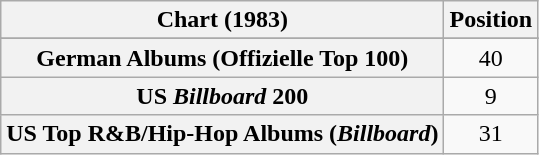<table class="wikitable sortable plainrowheaders" style="text-align:center">
<tr>
<th scope="col">Chart (1983)</th>
<th scope="col">Position</th>
</tr>
<tr>
</tr>
<tr>
<th scope="row">German Albums (Offizielle Top 100)</th>
<td>40</td>
</tr>
<tr>
<th scope="row">US <em>Billboard</em> 200</th>
<td>9</td>
</tr>
<tr>
<th scope="row">US Top R&B/Hip-Hop Albums (<em>Billboard</em>)</th>
<td>31</td>
</tr>
</table>
